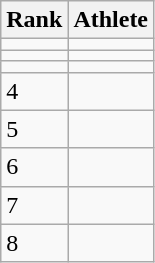<table class="wikitable" style="text-align:left">
<tr>
<th>Rank</th>
<th>Athlete</th>
</tr>
<tr>
<td></td>
<td></td>
</tr>
<tr>
<td></td>
<td></td>
</tr>
<tr>
<td></td>
<td></td>
</tr>
<tr>
<td>4</td>
<td></td>
</tr>
<tr>
<td>5</td>
<td></td>
</tr>
<tr>
<td>6</td>
<td></td>
</tr>
<tr>
<td>7</td>
<td></td>
</tr>
<tr>
<td>8</td>
<td></td>
</tr>
</table>
